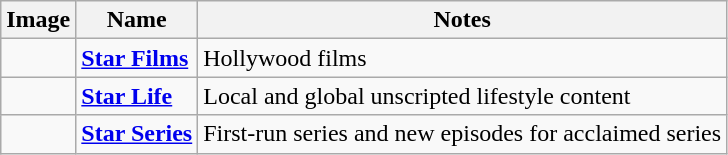<table class="wikitable sortable">
<tr>
<th>Image</th>
<th>Name</th>
<th>Notes</th>
</tr>
<tr>
<td></td>
<td><strong><a href='#'>Star Films</a></strong></td>
<td>Hollywood films</td>
</tr>
<tr>
<td></td>
<td><strong><a href='#'>Star Life</a></strong></td>
<td>Local and global unscripted lifestyle content</td>
</tr>
<tr>
<td></td>
<td><strong><a href='#'>Star Series</a></strong></td>
<td>First-run series and new episodes for acclaimed series</td>
</tr>
</table>
